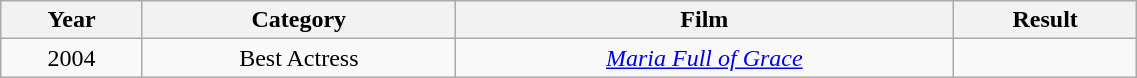<table class="wikitable" width=60%>
<tr>
<th>Year</th>
<th>Category</th>
<th>Film</th>
<th>Result</th>
</tr>
<tr>
<td style="text-align:center;">2004</td>
<td style="text-align:center;">Best Actress</td>
<td style="text-align:center;"><em><a href='#'>Maria Full of Grace</a></em></td>
<td></td>
</tr>
</table>
